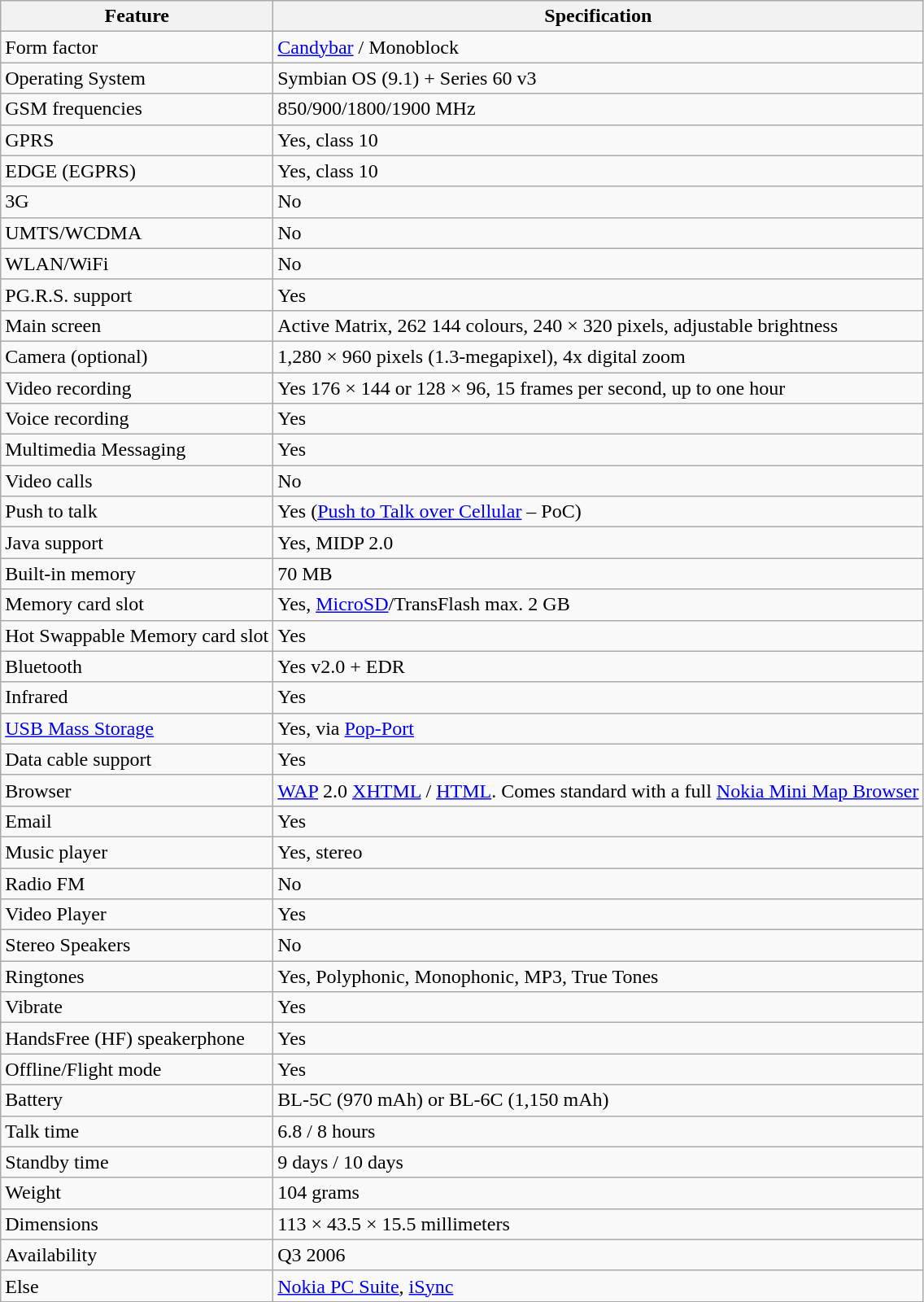<table class="wikitable">
<tr>
<th>Feature</th>
<th>Specification</th>
</tr>
<tr>
<td>Form factor</td>
<td><a href='#'>Candybar</a> / Monoblock</td>
</tr>
<tr>
<td>Operating System</td>
<td>Symbian OS (9.1) + Series 60 v3</td>
</tr>
<tr>
<td>GSM frequencies</td>
<td>850/900/1800/1900 MHz</td>
</tr>
<tr>
<td>GPRS</td>
<td>Yes, class 10</td>
</tr>
<tr>
<td>EDGE (EGPRS)</td>
<td>Yes, class 10</td>
</tr>
<tr>
<td>3G</td>
<td>No</td>
</tr>
<tr>
<td>UMTS/WCDMA</td>
<td>No</td>
</tr>
<tr>
<td>WLAN/WiFi</td>
<td>No</td>
</tr>
<tr>
<td>PG.R.S. support</td>
<td>Yes</td>
</tr>
<tr>
<td>Main screen</td>
<td>Active Matrix, 262 144 colours, 240 × 320 pixels, adjustable brightness</td>
</tr>
<tr>
<td>Camera (optional)</td>
<td>1,280 × 960 pixels (1.3-megapixel), 4x digital zoom</td>
</tr>
<tr>
<td>Video recording</td>
<td>Yes 176 × 144 or 128 × 96, 15 frames per second, up to one hour</td>
</tr>
<tr>
<td>Voice recording</td>
<td>Yes</td>
</tr>
<tr>
<td>Multimedia Messaging</td>
<td>Yes</td>
</tr>
<tr>
<td>Video calls</td>
<td>No</td>
</tr>
<tr>
<td>Push to talk</td>
<td>Yes (<a href='#'>Push to Talk over Cellular</a> – PoC)</td>
</tr>
<tr>
<td>Java support</td>
<td>Yes, MIDP 2.0</td>
</tr>
<tr>
<td>Built-in memory</td>
<td>70 MB</td>
</tr>
<tr>
<td>Memory card slot</td>
<td>Yes, <a href='#'>MicroSD</a>/TransFlash max. 2 GB</td>
</tr>
<tr>
<td>Hot Swappable Memory card slot</td>
<td>Yes</td>
</tr>
<tr>
<td>Bluetooth</td>
<td>Yes v2.0 + EDR</td>
</tr>
<tr>
<td>Infrared</td>
<td>Yes</td>
</tr>
<tr>
<td><a href='#'>USB Mass Storage</a></td>
<td>Yes, via <a href='#'>Pop-Port</a></td>
</tr>
<tr>
<td>Data cable support</td>
<td>Yes</td>
</tr>
<tr>
<td>Browser</td>
<td><a href='#'>WAP</a> 2.0 <a href='#'>XHTML</a> / <a href='#'>HTML</a>. Comes standard with a full <a href='#'>Nokia Mini Map Browser</a></td>
</tr>
<tr>
<td>Email</td>
<td>Yes</td>
</tr>
<tr>
<td>Music player</td>
<td>Yes, stereo</td>
</tr>
<tr>
<td>Radio FM</td>
<td>No</td>
</tr>
<tr>
<td>Video Player</td>
<td>Yes</td>
</tr>
<tr>
<td>Stereo Speakers</td>
<td>No</td>
</tr>
<tr>
<td>Ringtones</td>
<td>Yes, Polyphonic, Monophonic, MP3, True Tones</td>
</tr>
<tr>
<td>Vibrate</td>
<td>Yes</td>
</tr>
<tr>
<td>HandsFree (HF) speakerphone</td>
<td>Yes</td>
</tr>
<tr>
<td>Offline/Flight mode</td>
<td>Yes</td>
</tr>
<tr>
<td>Battery</td>
<td>BL-5C (970 mAh) or BL-6C (1,150 mAh)</td>
</tr>
<tr>
<td>Talk time</td>
<td>6.8 / 8 hours</td>
</tr>
<tr>
<td>Standby time</td>
<td>9 days / 10 days</td>
</tr>
<tr>
<td>Weight</td>
<td>104 grams</td>
</tr>
<tr>
<td>Dimensions</td>
<td>113 × 43.5 × 15.5 millimeters</td>
</tr>
<tr>
<td>Availability</td>
<td>Q3 2006</td>
</tr>
<tr>
<td>Else</td>
<td><a href='#'>Nokia PC Suite</a>, <a href='#'>iSync</a></td>
</tr>
</table>
